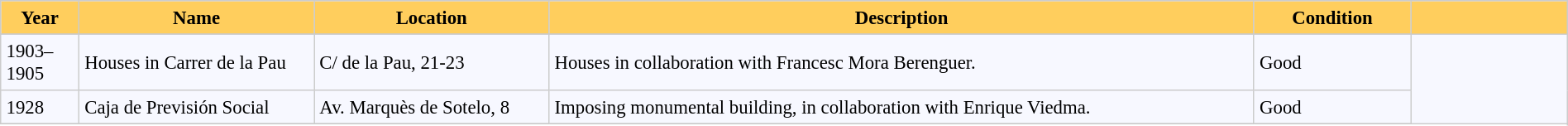<table bgcolor="#f7f8ff" cellpadding="4" cellspacing="0" border="1" style="font-size: 95%; border: #cccccc solid 1px; border-collapse: collapse;">
<tr>
<th width="5%" style="background:#ffce5d;">Year</th>
<th width="15%" style="background:#ffce5d;">Name</th>
<th width="15%" style="background:#ffce5d;">Location</th>
<th width="45%" style="background:#ffce5d;">Description</th>
<th width="10%" style="background:#ffce5d;">Condition</th>
<th width="10%" style="background:#ffce5d;"></th>
</tr>
<tr ---->
</tr>
<tr>
<td>1903–1905</td>
<td>Houses in Carrer de la Pau</td>
<td>C/ de la Pau, 21-23<br></td>
<td>Houses in collaboration with Francesc Mora Berenguer.</td>
<td>Good</td>
</tr>
<tr>
<td>1928</td>
<td>Caja de Previsión Social</td>
<td>Av. Marquès de Sotelo, 8</td>
<td>Imposing monumental building, in collaboration with Enrique Viedma.</td>
<td>Good</td>
</tr>
<tr>
</tr>
</table>
